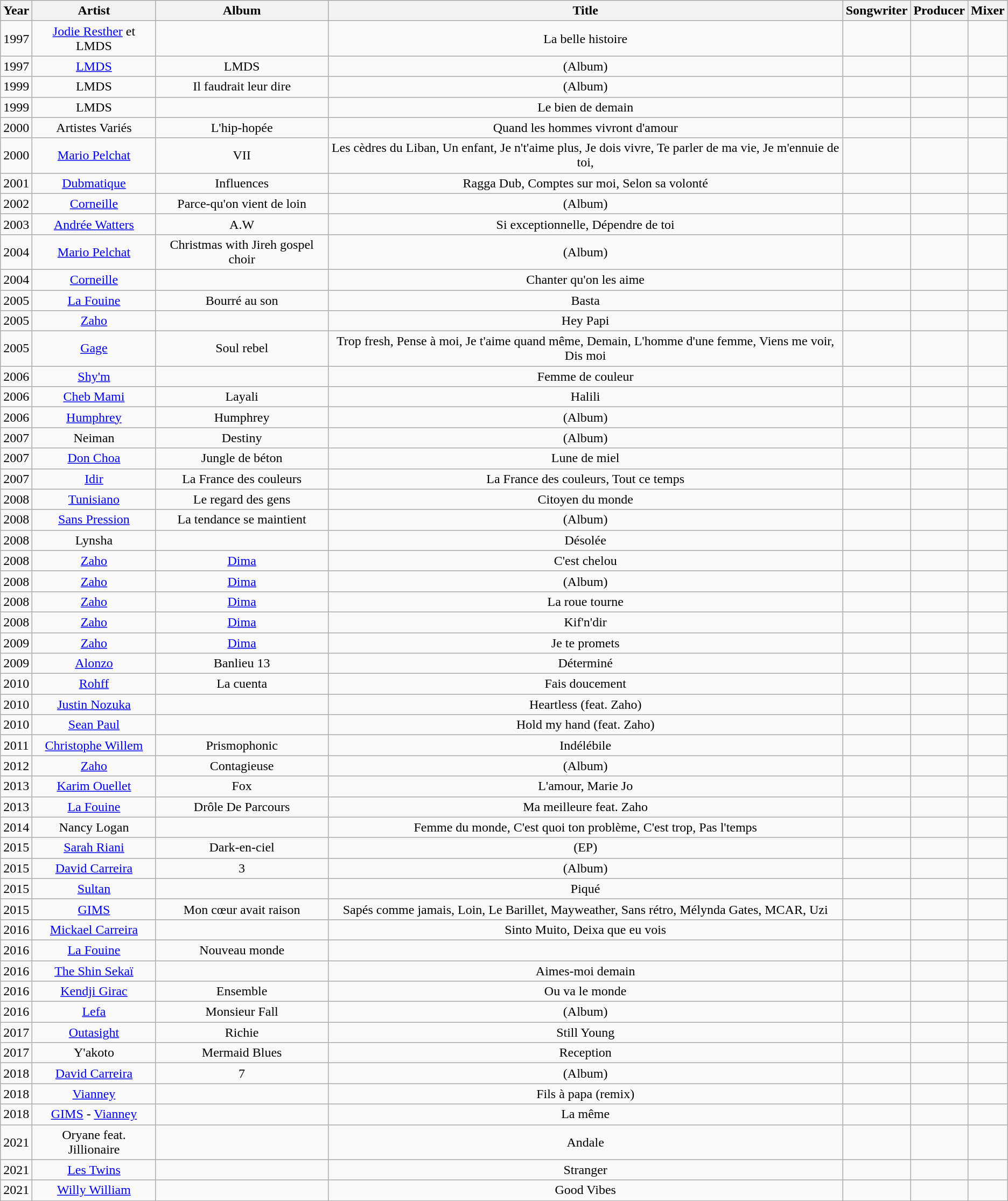<table class="wikitable plainrowheaders" style="text-align:center;">
<tr>
<th scope="col">Year</th>
<th scope="col">Artist</th>
<th scope="col">Album</th>
<th scope="col">Title</th>
<th scope="col">Songwriter</th>
<th scope="col">Producer</th>
<th scope="col">Mixer</th>
</tr>
<tr>
<td>1997</td>
<td><a href='#'>Jodie Resther</a> et LMDS</td>
<td></td>
<td>La belle histoire</td>
<td></td>
<td></td>
<td></td>
</tr>
<tr>
<td>1997</td>
<td><a href='#'>LMDS</a></td>
<td>LMDS</td>
<td>(Album)</td>
<td></td>
<td></td>
<td></td>
</tr>
<tr>
<td>1999</td>
<td>LMDS</td>
<td>Il faudrait leur dire</td>
<td>(Album)</td>
<td></td>
<td></td>
<td></td>
</tr>
<tr>
<td>1999</td>
<td>LMDS</td>
<td></td>
<td>Le bien de demain</td>
<td></td>
<td></td>
<td></td>
</tr>
<tr>
<td>2000</td>
<td>Artistes Variés</td>
<td>L'hip-hopée</td>
<td>Quand les hommes vivront d'amour</td>
<td></td>
<td></td>
<td></td>
</tr>
<tr>
<td>2000</td>
<td><a href='#'>Mario Pelchat</a></td>
<td>VII</td>
<td>Les cèdres du Liban, Un enfant, Je n't'aime plus, Je dois vivre, Te parler de ma vie, Je m'ennuie de toi,</td>
<td></td>
<td></td>
<td></td>
</tr>
<tr>
<td>2001</td>
<td><a href='#'>Dubmatique</a></td>
<td>Influences</td>
<td>Ragga Dub, Comptes sur moi, Selon sa volonté</td>
<td></td>
<td></td>
<td></td>
</tr>
<tr>
<td>2002</td>
<td><a href='#'>Corneille</a></td>
<td>Parce-qu'on vient de loin</td>
<td>(Album)</td>
<td></td>
<td></td>
<td></td>
</tr>
<tr>
<td>2003</td>
<td><a href='#'>Andrée Watters</a></td>
<td>A.W</td>
<td>Si exceptionnelle, Dépendre de toi</td>
<td></td>
<td></td>
<td></td>
</tr>
<tr>
<td>2004</td>
<td><a href='#'>Mario Pelchat</a></td>
<td>Christmas with Jireh gospel choir</td>
<td>(Album)</td>
<td></td>
<td></td>
<td></td>
</tr>
<tr>
<td>2004</td>
<td><a href='#'>Corneille</a></td>
<td></td>
<td>Chanter qu'on les aime</td>
<td></td>
<td></td>
<td></td>
</tr>
<tr>
<td>2005</td>
<td><a href='#'>La Fouine</a></td>
<td>Bourré au son</td>
<td>Basta</td>
<td></td>
<td></td>
<td></td>
</tr>
<tr>
<td>2005</td>
<td><a href='#'>Zaho</a></td>
<td></td>
<td>Hey Papi</td>
<td></td>
<td></td>
<td></td>
</tr>
<tr>
<td>2005</td>
<td><a href='#'>Gage</a></td>
<td>Soul rebel</td>
<td>Trop fresh, Pense à moi, Je t'aime quand même, Demain, L'homme d'une femme, Viens me voir, Dis moi</td>
<td></td>
<td></td>
<td></td>
</tr>
<tr>
<td>2006</td>
<td><a href='#'>Shy'm</a></td>
<td></td>
<td>Femme de couleur</td>
<td></td>
<td></td>
<td></td>
</tr>
<tr>
<td>2006</td>
<td><a href='#'>Cheb Mami</a></td>
<td>Layali</td>
<td>Halili</td>
<td></td>
<td></td>
<td></td>
</tr>
<tr>
<td>2006</td>
<td><a href='#'>Humphrey</a></td>
<td>Humphrey</td>
<td>(Album)</td>
<td></td>
<td></td>
<td></td>
</tr>
<tr>
<td>2007</td>
<td>Neiman</td>
<td>Destiny</td>
<td>(Album)</td>
<td></td>
<td></td>
<td></td>
</tr>
<tr>
<td>2007</td>
<td><a href='#'>Don Choa</a></td>
<td>Jungle de béton</td>
<td>Lune de miel</td>
<td></td>
<td></td>
<td></td>
</tr>
<tr>
<td>2007</td>
<td><a href='#'>Idir</a></td>
<td>La France des couleurs</td>
<td>La France des couleurs, Tout ce temps</td>
<td></td>
<td></td>
<td></td>
</tr>
<tr>
<td>2008</td>
<td><a href='#'>Tunisiano</a></td>
<td>Le regard des gens</td>
<td>Citoyen du monde</td>
<td></td>
<td></td>
<td></td>
</tr>
<tr>
<td>2008</td>
<td><a href='#'>Sans Pression</a></td>
<td>La tendance se maintient</td>
<td>(Album)</td>
<td></td>
<td></td>
<td></td>
</tr>
<tr>
<td>2008</td>
<td>Lynsha</td>
<td></td>
<td>Désolée</td>
<td></td>
<td></td>
<td></td>
</tr>
<tr>
<td>2008</td>
<td><a href='#'>Zaho</a></td>
<td><a href='#'>Dima</a></td>
<td>C'est chelou</td>
<td></td>
<td></td>
<td></td>
</tr>
<tr>
<td>2008</td>
<td><a href='#'>Zaho</a></td>
<td><a href='#'>Dima</a></td>
<td>(Album)</td>
<td></td>
<td></td>
<td></td>
</tr>
<tr>
<td>2008</td>
<td><a href='#'>Zaho</a></td>
<td><a href='#'>Dima</a></td>
<td>La roue tourne</td>
<td></td>
<td></td>
<td></td>
</tr>
<tr>
<td>2008</td>
<td><a href='#'>Zaho</a></td>
<td><a href='#'>Dima</a></td>
<td>Kif'n'dir</td>
<td></td>
<td></td>
<td></td>
</tr>
<tr>
<td>2009</td>
<td><a href='#'>Zaho</a></td>
<td><a href='#'>Dima</a></td>
<td>Je te promets</td>
<td></td>
<td></td>
<td></td>
</tr>
<tr>
<td>2009</td>
<td><a href='#'>Alonzo</a></td>
<td>Banlieu 13</td>
<td>Déterminé</td>
<td></td>
<td></td>
<td></td>
</tr>
<tr>
<td>2010</td>
<td><a href='#'>Rohff</a></td>
<td>La cuenta</td>
<td>Fais doucement</td>
<td></td>
<td></td>
<td></td>
</tr>
<tr>
<td>2010</td>
<td><a href='#'>Justin Nozuka</a></td>
<td></td>
<td>Heartless (feat. Zaho)</td>
<td></td>
<td></td>
<td></td>
</tr>
<tr>
<td>2010</td>
<td><a href='#'>Sean Paul</a></td>
<td></td>
<td>Hold my hand (feat. Zaho)</td>
<td></td>
<td></td>
<td></td>
</tr>
<tr>
<td>2011</td>
<td><a href='#'>Christophe Willem</a></td>
<td>Prismophonic</td>
<td>Indélébile</td>
<td></td>
<td></td>
<td></td>
</tr>
<tr>
<td>2012</td>
<td><a href='#'>Zaho</a></td>
<td>Contagieuse</td>
<td>(Album)</td>
<td></td>
<td></td>
<td></td>
</tr>
<tr>
<td>2013</td>
<td><a href='#'>Karim Ouellet</a></td>
<td>Fox</td>
<td>L'amour, Marie Jo</td>
<td></td>
<td></td>
<td></td>
</tr>
<tr>
<td>2013</td>
<td><a href='#'>La Fouine</a></td>
<td>Drôle De Parcours</td>
<td>Ma meilleure feat. Zaho</td>
<td></td>
<td></td>
<td></td>
</tr>
<tr>
<td>2014</td>
<td>Nancy Logan</td>
<td></td>
<td>Femme du monde, C'est quoi ton problème, C'est trop, Pas l'temps</td>
<td></td>
<td></td>
<td></td>
</tr>
<tr>
<td>2015</td>
<td><a href='#'>Sarah Riani</a></td>
<td>Dark-en-ciel</td>
<td>(EP)</td>
<td></td>
<td></td>
<td></td>
</tr>
<tr>
<td>2015</td>
<td><a href='#'>David Carreira</a></td>
<td>3</td>
<td>(Album)</td>
<td></td>
<td></td>
<td></td>
</tr>
<tr>
<td>2015</td>
<td><a href='#'>Sultan</a></td>
<td></td>
<td>Piqué</td>
<td></td>
<td></td>
<td></td>
</tr>
<tr>
<td>2015</td>
<td><a href='#'>GIMS</a></td>
<td>Mon cœur avait raison</td>
<td>Sapés comme jamais, Loin, Le Barillet, Mayweather, Sans rétro, Mélynda Gates, MCAR, Uzi</td>
<td></td>
<td></td>
<td></td>
</tr>
<tr>
<td>2016</td>
<td><a href='#'>Mickael Carreira</a></td>
<td></td>
<td>Sinto Muito, Deixa que eu vois</td>
<td></td>
<td></td>
<td></td>
</tr>
<tr>
<td>2016</td>
<td><a href='#'>La Fouine</a></td>
<td>Nouveau monde</td>
<td></td>
<td></td>
<td></td>
<td></td>
</tr>
<tr>
<td>2016</td>
<td><a href='#'>The Shin Sekaï</a></td>
<td></td>
<td>Aimes-moi demain</td>
<td></td>
<td></td>
<td></td>
</tr>
<tr>
<td>2016</td>
<td><a href='#'>Kendji Girac</a></td>
<td>Ensemble</td>
<td>Ou va le monde</td>
<td></td>
<td></td>
<td></td>
</tr>
<tr>
<td>2016</td>
<td><a href='#'>Lefa</a></td>
<td>Monsieur Fall</td>
<td>(Album)</td>
<td></td>
<td></td>
<td></td>
</tr>
<tr>
<td>2017</td>
<td><a href='#'>Outasight</a></td>
<td>Richie</td>
<td>Still Young</td>
<td></td>
<td></td>
<td></td>
</tr>
<tr>
<td>2017</td>
<td>Y'akoto</td>
<td>Mermaid Blues</td>
<td>Reception</td>
<td></td>
<td></td>
<td></td>
</tr>
<tr>
<td>2018</td>
<td><a href='#'>David Carreira</a></td>
<td>7</td>
<td>(Album)</td>
<td></td>
<td></td>
<td></td>
</tr>
<tr>
<td>2018</td>
<td><a href='#'>Vianney</a></td>
<td></td>
<td>Fils à papa (remix)</td>
<td></td>
<td></td>
<td></td>
</tr>
<tr>
<td>2018</td>
<td><a href='#'>GIMS</a> - <a href='#'>Vianney</a></td>
<td></td>
<td>La même</td>
<td></td>
<td></td>
<td></td>
</tr>
<tr>
<td>2021</td>
<td>Oryane feat. Jillionaire</td>
<td></td>
<td>Andale</td>
<td></td>
<td></td>
<td></td>
</tr>
<tr>
<td>2021</td>
<td><a href='#'>Les Twins</a></td>
<td></td>
<td>Stranger</td>
<td></td>
<td></td>
<td></td>
</tr>
<tr>
<td>2021</td>
<td><a href='#'>Willy William</a></td>
<td></td>
<td>Good Vibes</td>
<td></td>
<td></td>
<td></td>
</tr>
</table>
